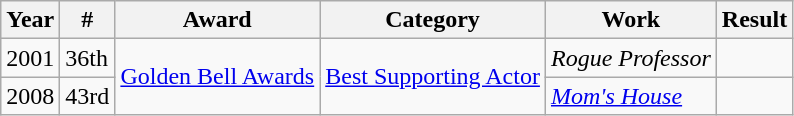<table class="wikitable sortable">
<tr>
<th>Year</th>
<th>#</th>
<th>Award</th>
<th>Category</th>
<th>Work</th>
<th>Result</th>
</tr>
<tr>
<td>2001</td>
<td>36th</td>
<td rowspan=2><a href='#'>Golden Bell Awards</a></td>
<td rowspan=2><a href='#'>Best Supporting Actor</a></td>
<td><em>Rogue Professor</em></td>
<td></td>
</tr>
<tr>
<td>2008</td>
<td>43rd</td>
<td><em><a href='#'>Mom's House</a></em></td>
<td></td>
</tr>
</table>
